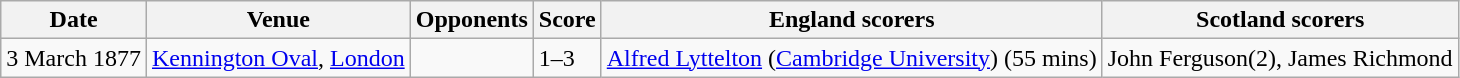<table class="wikitable">
<tr>
<th>Date</th>
<th>Venue</th>
<th>Opponents</th>
<th>Score</th>
<th>England scorers</th>
<th>Scotland scorers</th>
</tr>
<tr>
<td>3 March 1877</td>
<td><a href='#'>Kennington Oval</a>, <a href='#'>London</a></td>
<td></td>
<td>1–3</td>
<td><a href='#'>Alfred Lyttelton</a> (<a href='#'>Cambridge University</a>) (55 mins)</td>
<td>John Ferguson(2), James Richmond</td>
</tr>
</table>
